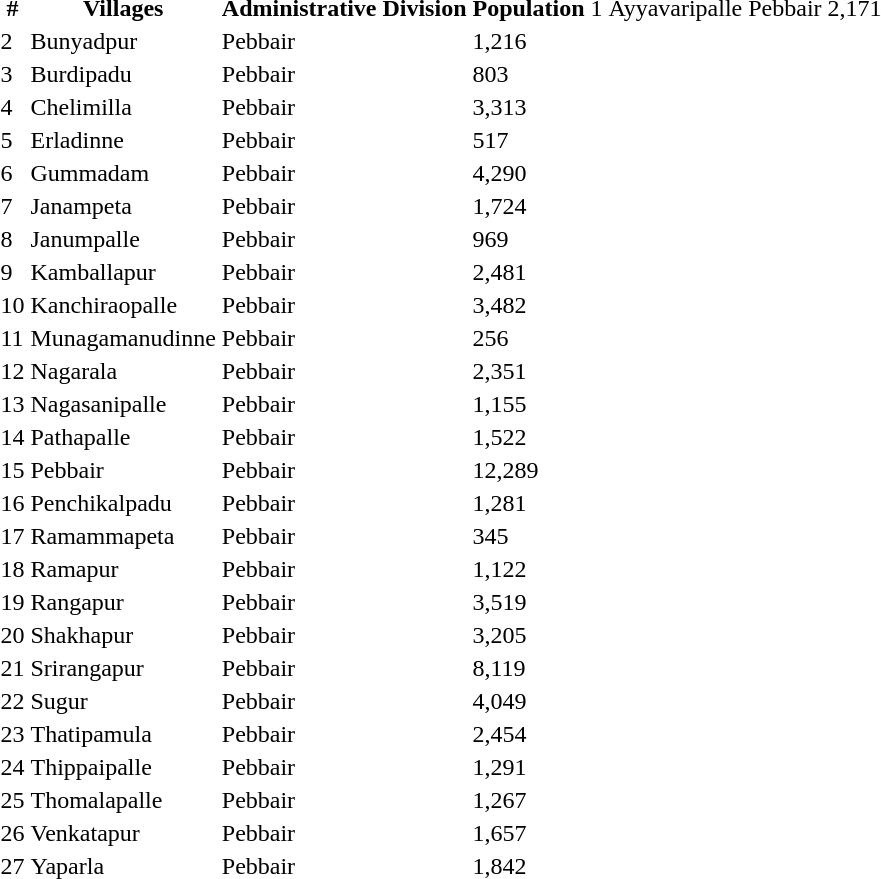<table class="table table-striped table-hover ">
<tr>
<th>#</th>
<th>Villages</th>
<th>Administrative Division</th>
<th>Population</th>
<td>1</td>
<td>Ayyavaripalle</td>
<td>Pebbair</td>
<td>2,171</td>
</tr>
<tr>
<td>2</td>
<td>Bunyadpur</td>
<td>Pebbair</td>
<td>1,216</td>
</tr>
<tr>
<td>3</td>
<td>Burdipadu</td>
<td>Pebbair</td>
<td>803</td>
</tr>
<tr>
<td>4</td>
<td>Chelimilla</td>
<td>Pebbair</td>
<td>3,313</td>
</tr>
<tr>
<td>5</td>
<td>Erladinne</td>
<td>Pebbair</td>
<td>517</td>
</tr>
<tr>
<td>6</td>
<td>Gummadam</td>
<td>Pebbair</td>
<td>4,290</td>
</tr>
<tr>
<td>7</td>
<td>Janampeta</td>
<td>Pebbair</td>
<td>1,724</td>
</tr>
<tr>
<td>8</td>
<td>Janumpalle</td>
<td>Pebbair</td>
<td>969</td>
</tr>
<tr>
<td>9</td>
<td>Kamballapur</td>
<td>Pebbair</td>
<td>2,481</td>
</tr>
<tr>
<td>10</td>
<td>Kanchiraopalle</td>
<td>Pebbair</td>
<td>3,482</td>
</tr>
<tr>
<td>11</td>
<td>Munagamanudinne</td>
<td>Pebbair</td>
<td>256</td>
</tr>
<tr>
<td>12</td>
<td>Nagarala</td>
<td>Pebbair</td>
<td>2,351</td>
</tr>
<tr>
<td>13</td>
<td>Nagasanipalle</td>
<td>Pebbair</td>
<td>1,155</td>
</tr>
<tr>
<td>14</td>
<td>Pathapalle</td>
<td>Pebbair</td>
<td>1,522</td>
</tr>
<tr>
<td>15</td>
<td>Pebbair</td>
<td>Pebbair</td>
<td>12,289</td>
</tr>
<tr>
<td>16</td>
<td>Penchikalpadu</td>
<td>Pebbair</td>
<td>1,281</td>
</tr>
<tr>
<td>17</td>
<td>Ramammapeta</td>
<td>Pebbair</td>
<td>345</td>
</tr>
<tr>
<td>18</td>
<td>Ramapur</td>
<td>Pebbair</td>
<td>1,122</td>
</tr>
<tr>
<td>19</td>
<td>Rangapur</td>
<td>Pebbair</td>
<td>3,519</td>
</tr>
<tr>
<td>20</td>
<td>Shakhapur</td>
<td>Pebbair</td>
<td>3,205</td>
</tr>
<tr>
<td>21</td>
<td>Srirangapur</td>
<td>Pebbair</td>
<td>8,119</td>
</tr>
<tr>
<td>22</td>
<td>Sugur</td>
<td>Pebbair</td>
<td>4,049</td>
</tr>
<tr>
<td>23</td>
<td>Thatipamula</td>
<td>Pebbair</td>
<td>2,454</td>
</tr>
<tr>
<td>24</td>
<td>Thippaipalle</td>
<td>Pebbair</td>
<td>1,291</td>
</tr>
<tr>
<td>25</td>
<td>Thomalapalle</td>
<td>Pebbair</td>
<td>1,267</td>
</tr>
<tr>
<td>26</td>
<td>Venkatapur</td>
<td>Pebbair</td>
<td>1,657</td>
</tr>
<tr>
<td>27</td>
<td>Yaparla</td>
<td>Pebbair</td>
<td>1,842</td>
</tr>
</table>
